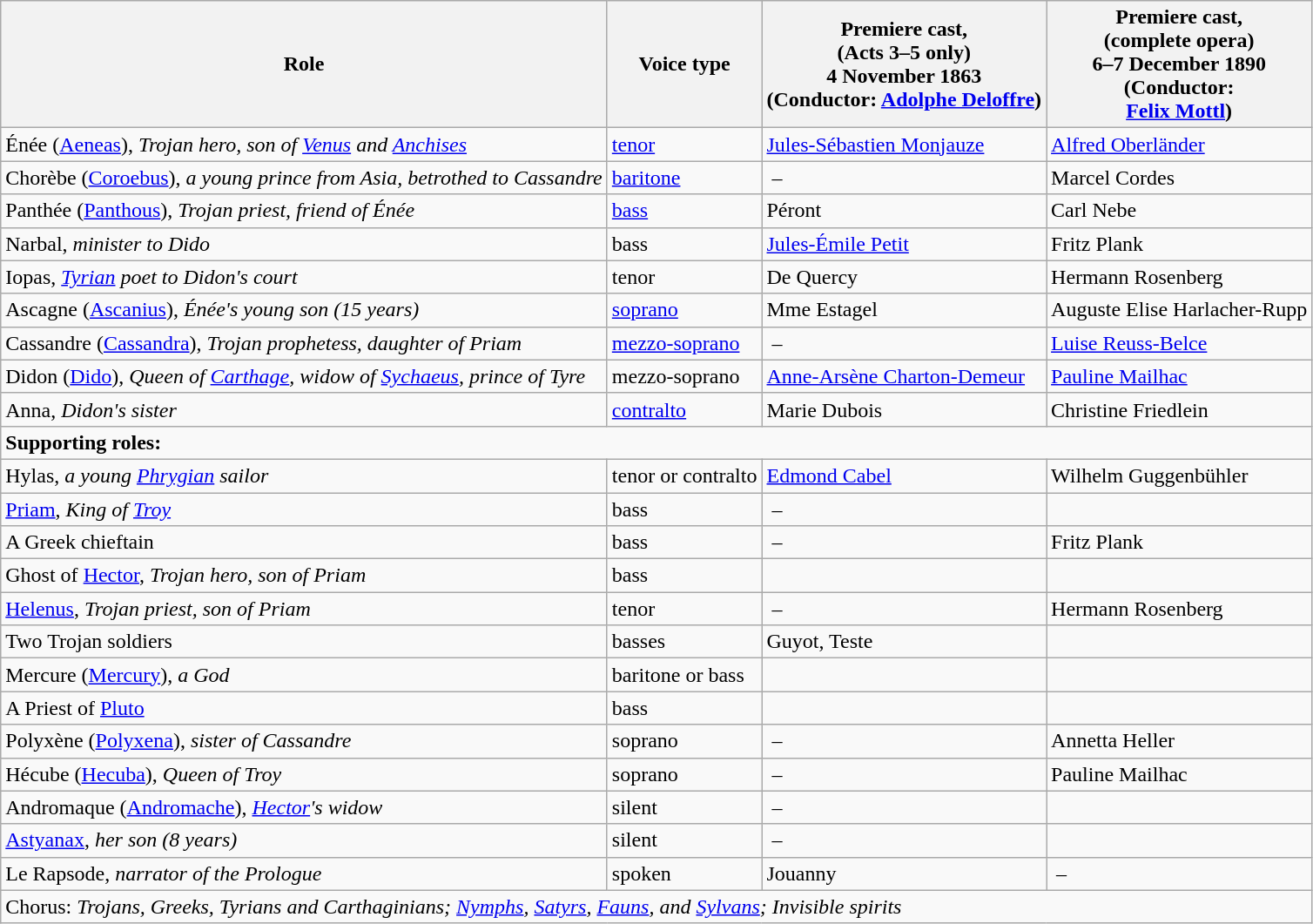<table class="wikitable">
<tr>
<th>Role</th>
<th>Voice type</th>
<th>Premiere cast,<br>(Acts 3–5 only)<br>4 November 1863<br>(Conductor: <a href='#'>Adolphe&nbsp;Deloffre</a>)</th>
<th>Premiere cast,<br>(complete opera)<br>6–7 December 1890<br>(Conductor:<br><a href='#'>Felix Mottl</a>)</th>
</tr>
<tr>
<td>Énée (<a href='#'>Aeneas</a>), <em>Trojan hero, son of <a href='#'>Venus</a> and <a href='#'>Anchises</a></em></td>
<td><a href='#'>tenor</a></td>
<td><a href='#'>Jules-Sébastien Monjauze</a></td>
<td><a href='#'>Alfred Oberländer</a></td>
</tr>
<tr>
<td>Chorèbe (<a href='#'>Coroebus</a>), <em>a young prince from Asia, betrothed to Cassandre</em></td>
<td><a href='#'>baritone</a></td>
<td> –</td>
<td>Marcel Cordes</td>
</tr>
<tr>
<td>Panthée (<a href='#'>Panthous</a>), <em>Trojan priest, friend of Énée</em></td>
<td><a href='#'>bass</a></td>
<td>Péront</td>
<td>Carl Nebe</td>
</tr>
<tr>
<td>Narbal, <em>minister to Dido</em></td>
<td>bass</td>
<td><a href='#'>Jules-Émile Petit</a></td>
<td>Fritz Plank</td>
</tr>
<tr>
<td>Iopas, <em> <a href='#'>Tyrian</a> poet to Didon's court</em></td>
<td>tenor</td>
<td>De Quercy</td>
<td>Hermann Rosenberg</td>
</tr>
<tr>
<td>Ascagne (<a href='#'>Ascanius</a>), <em>Énée's young son (15 years)</em></td>
<td><a href='#'>soprano</a></td>
<td>Mme Estagel</td>
<td>Auguste Elise Harlacher-Rupp</td>
</tr>
<tr>
<td>Cassandre (<a href='#'>Cassandra</a>), <em>Trojan prophetess, daughter of Priam</em></td>
<td><a href='#'>mezzo-soprano</a></td>
<td> –</td>
<td><a href='#'>Luise Reuss-Belce</a></td>
</tr>
<tr>
<td>Didon (<a href='#'>Dido</a>), <em>Queen of <a href='#'>Carthage</a>, widow of <a href='#'>Sychaeus</a>, prince of Tyre<br></em></td>
<td>mezzo-soprano</td>
<td><a href='#'>Anne-Arsène Charton-Demeur</a></td>
<td><a href='#'>Pauline Mailhac</a></td>
</tr>
<tr>
<td>Anna, <em>Didon's sister</em></td>
<td><a href='#'>contralto</a></td>
<td>Marie Dubois</td>
<td>Christine Friedlein</td>
</tr>
<tr>
<td colspan="4"><strong>Supporting roles:</strong></td>
</tr>
<tr>
<td>Hylas, <em>a young <a href='#'>Phrygian</a> sailor</em></td>
<td>tenor or contralto</td>
<td><a href='#'>Edmond Cabel</a></td>
<td>Wilhelm Guggenbühler</td>
</tr>
<tr>
<td><a href='#'>Priam</a>, <em>King of <a href='#'>Troy</a></em></td>
<td>bass</td>
<td> –</td>
<td></td>
</tr>
<tr>
<td>A Greek chieftain</td>
<td>bass</td>
<td> –</td>
<td>Fritz Plank</td>
</tr>
<tr>
<td>Ghost of <a href='#'>Hector</a>, <em>Trojan hero, son of Priam</em></td>
<td>bass</td>
<td></td>
<td></td>
</tr>
<tr>
<td><a href='#'>Helenus</a>, <em>Trojan priest, son of Priam</em></td>
<td>tenor</td>
<td> –</td>
<td>Hermann Rosenberg</td>
</tr>
<tr>
<td>Two Trojan soldiers</td>
<td>basses</td>
<td>Guyot, Teste</td>
<td></td>
</tr>
<tr>
<td>Mercure (<a href='#'>Mercury</a>), <em>a God</em></td>
<td>baritone or bass</td>
<td></td>
<td></td>
</tr>
<tr>
<td>A Priest of <a href='#'>Pluto</a></td>
<td>bass</td>
<td></td>
<td></td>
</tr>
<tr>
<td>Polyxène (<a href='#'>Polyxena</a>), <em>sister of Cassandre</em></td>
<td>soprano</td>
<td> –</td>
<td>Annetta Heller</td>
</tr>
<tr>
<td>Hécube (<a href='#'>Hecuba</a>), <em>Queen of Troy</em></td>
<td>soprano</td>
<td> –</td>
<td>Pauline Mailhac</td>
</tr>
<tr>
<td>Andromaque (<a href='#'>Andromache</a>), <em><a href='#'>Hector</a>'s widow</em></td>
<td>silent</td>
<td> –</td>
<td></td>
</tr>
<tr>
<td><a href='#'>Astyanax</a>, <em>her son (8 years)</em></td>
<td>silent</td>
<td> –</td>
<td></td>
</tr>
<tr>
<td>Le Rapsode, <em>narrator of the Prologue</em></td>
<td>spoken</td>
<td>Jouanny</td>
<td> –</td>
</tr>
<tr>
<td colspan="4">Chorus: <em>Trojans, Greeks, Tyrians and Carthaginians; <a href='#'>Nymphs</a>, <a href='#'>Satyrs</a>, <a href='#'>Fauns</a>, and <a href='#'>Sylvans</a>; Invisible spirits</td>
</tr>
</table>
